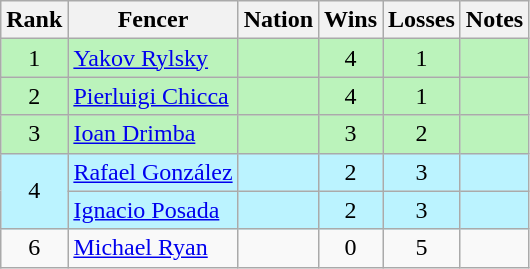<table class="wikitable sortable" style="text-align:center">
<tr>
<th>Rank</th>
<th>Fencer</th>
<th>Nation</th>
<th>Wins</th>
<th>Losses</th>
<th>Notes</th>
</tr>
<tr bgcolor=bbf3bb>
<td>1</td>
<td align=left><a href='#'>Yakov Rylsky</a></td>
<td align=left></td>
<td>4</td>
<td>1</td>
<td></td>
</tr>
<tr bgcolor=bbf3bb>
<td>2</td>
<td align=left><a href='#'>Pierluigi Chicca</a></td>
<td align=left></td>
<td>4</td>
<td>1</td>
<td></td>
</tr>
<tr bgcolor=bbf3bb>
<td>3</td>
<td align=left><a href='#'>Ioan Drimba</a></td>
<td align=left></td>
<td>3</td>
<td>2</td>
<td></td>
</tr>
<tr bgcolor=bbf3ff>
<td rowspan=2>4</td>
<td align=left><a href='#'>Rafael González</a></td>
<td align=left></td>
<td>2</td>
<td>3</td>
<td></td>
</tr>
<tr bgcolor=bbf3ff>
<td align=left><a href='#'>Ignacio Posada</a></td>
<td align=left></td>
<td>2</td>
<td>3</td>
<td></td>
</tr>
<tr>
<td>6</td>
<td align=left><a href='#'>Michael Ryan</a></td>
<td align=left></td>
<td>0</td>
<td>5</td>
<td></td>
</tr>
</table>
